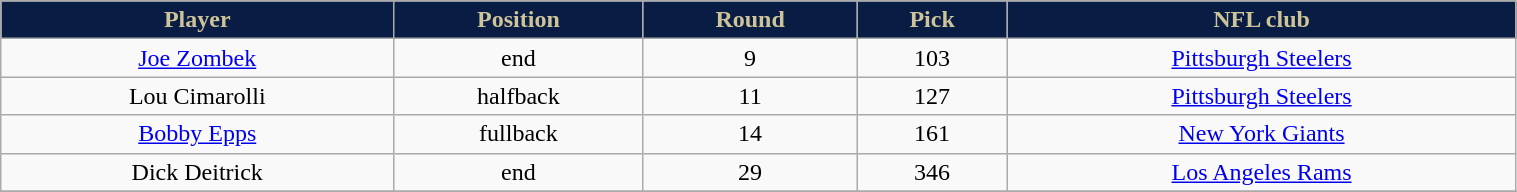<table class="wikitable" width="80%">
<tr align="center"  style="background:#091C44;color:#CEC499;">
<td><strong>Player</strong></td>
<td><strong>Position</strong></td>
<td><strong>Round</strong></td>
<td><strong>Pick</strong></td>
<td><strong>NFL club</strong></td>
</tr>
<tr align="center" bgcolor="">
<td><a href='#'>Joe Zombek</a></td>
<td>end</td>
<td>9</td>
<td>103</td>
<td><a href='#'>Pittsburgh Steelers</a></td>
</tr>
<tr align="center" bgcolor="">
<td>Lou Cimarolli</td>
<td>halfback</td>
<td>11</td>
<td>127</td>
<td><a href='#'>Pittsburgh Steelers</a></td>
</tr>
<tr align="center" bgcolor="">
<td><a href='#'>Bobby Epps</a></td>
<td>fullback</td>
<td>14</td>
<td>161</td>
<td><a href='#'>New York Giants</a></td>
</tr>
<tr align="center" bgcolor="">
<td>Dick Deitrick</td>
<td>end</td>
<td>29</td>
<td>346</td>
<td><a href='#'>Los Angeles Rams</a></td>
</tr>
<tr align="center" bgcolor="">
</tr>
</table>
